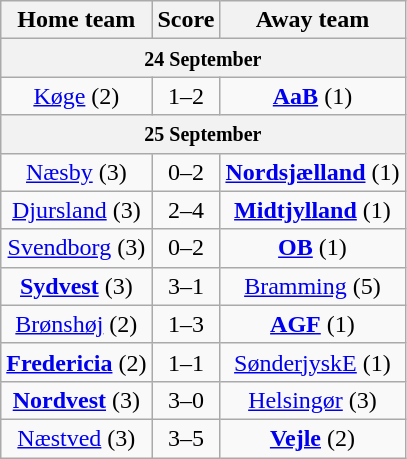<table class="wikitable" style="text-align: center">
<tr>
<th>Home team</th>
<th>Score</th>
<th>Away team</th>
</tr>
<tr>
<th colspan="4" align="center"><small>24 September</small></th>
</tr>
<tr>
<td><a href='#'>Køge</a> (2)</td>
<td>1–2</td>
<td><strong><a href='#'>AaB</a></strong> (1)</td>
</tr>
<tr>
<th colspan="4" align="center"><small>25 September</small></th>
</tr>
<tr>
<td><a href='#'>Næsby</a> (3)</td>
<td>0–2</td>
<td><strong><a href='#'>Nordsjælland</a></strong> (1)</td>
</tr>
<tr>
<td><a href='#'>Djursland</a> (3)</td>
<td>2–4</td>
<td><strong><a href='#'>Midtjylland</a></strong> (1)</td>
</tr>
<tr>
<td><a href='#'>Svendborg</a> (3)</td>
<td>0–2</td>
<td><strong><a href='#'>OB</a></strong> (1)</td>
</tr>
<tr>
<td><strong><a href='#'>Sydvest</a></strong> (3)</td>
<td>3–1</td>
<td><a href='#'>Bramming</a> (5)</td>
</tr>
<tr>
<td><a href='#'>Brønshøj</a> (2)</td>
<td>1–3</td>
<td><strong><a href='#'>AGF</a></strong> (1)</td>
</tr>
<tr>
<td><strong><a href='#'>Fredericia</a></strong> (2)</td>
<td>1–1 </td>
<td><a href='#'>SønderjyskE</a> (1)</td>
</tr>
<tr>
<td><strong><a href='#'>Nordvest</a></strong> (3)</td>
<td>3–0</td>
<td><a href='#'>Helsingør</a> (3)</td>
</tr>
<tr>
<td><a href='#'>Næstved</a> (3)</td>
<td>3–5 </td>
<td><strong><a href='#'>Vejle</a></strong> (2)</td>
</tr>
</table>
